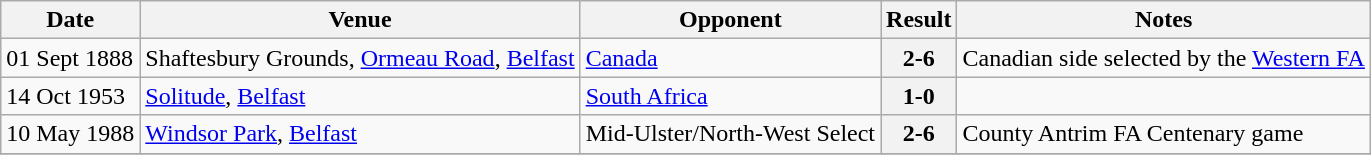<table class="wikitable" border="1">
<tr>
<th>Date</th>
<th>Venue</th>
<th>Opponent</th>
<th>Result</th>
<th>Notes</th>
</tr>
<tr>
<td>01 Sept 1888</td>
<td>Shaftesbury Grounds, <a href='#'>Ormeau Road</a>, <a href='#'>Belfast</a></td>
<td><a href='#'>Canada</a></td>
<th>2-6</th>
<td>Canadian side selected by the <a href='#'>Western FA</a></td>
</tr>
<tr>
<td>14 Oct 1953</td>
<td><a href='#'>Solitude</a>, <a href='#'>Belfast</a></td>
<td><a href='#'>South Africa</a></td>
<th>1-0</th>
<td></td>
</tr>
<tr>
<td>10 May 1988</td>
<td><a href='#'>Windsor Park</a>, <a href='#'>Belfast</a></td>
<td>Mid-Ulster/North-West Select</td>
<th>2-6</th>
<td>County Antrim FA Centenary game</td>
</tr>
<tr>
</tr>
</table>
